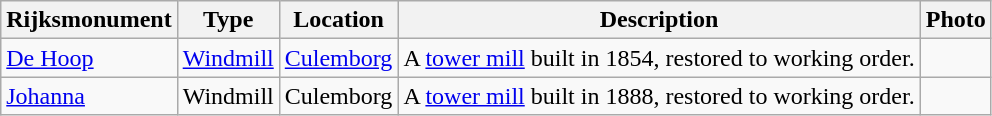<table class="wikitable">
<tr>
<th>Rijksmonument</th>
<th>Type</th>
<th>Location</th>
<th>Description</th>
<th>Photo</th>
</tr>
<tr>
<td><a href='#'>De Hoop</a><br></td>
<td><a href='#'>Windmill</a></td>
<td><a href='#'>Culemborg</a></td>
<td>A <a href='#'>tower mill</a> built in 1854, restored to working order.</td>
<td></td>
</tr>
<tr>
<td><a href='#'>Johanna</a><br></td>
<td>Windmill</td>
<td>Culemborg</td>
<td>A <a href='#'>tower mill</a> built in 1888, restored to working order.</td>
<td></td>
</tr>
</table>
